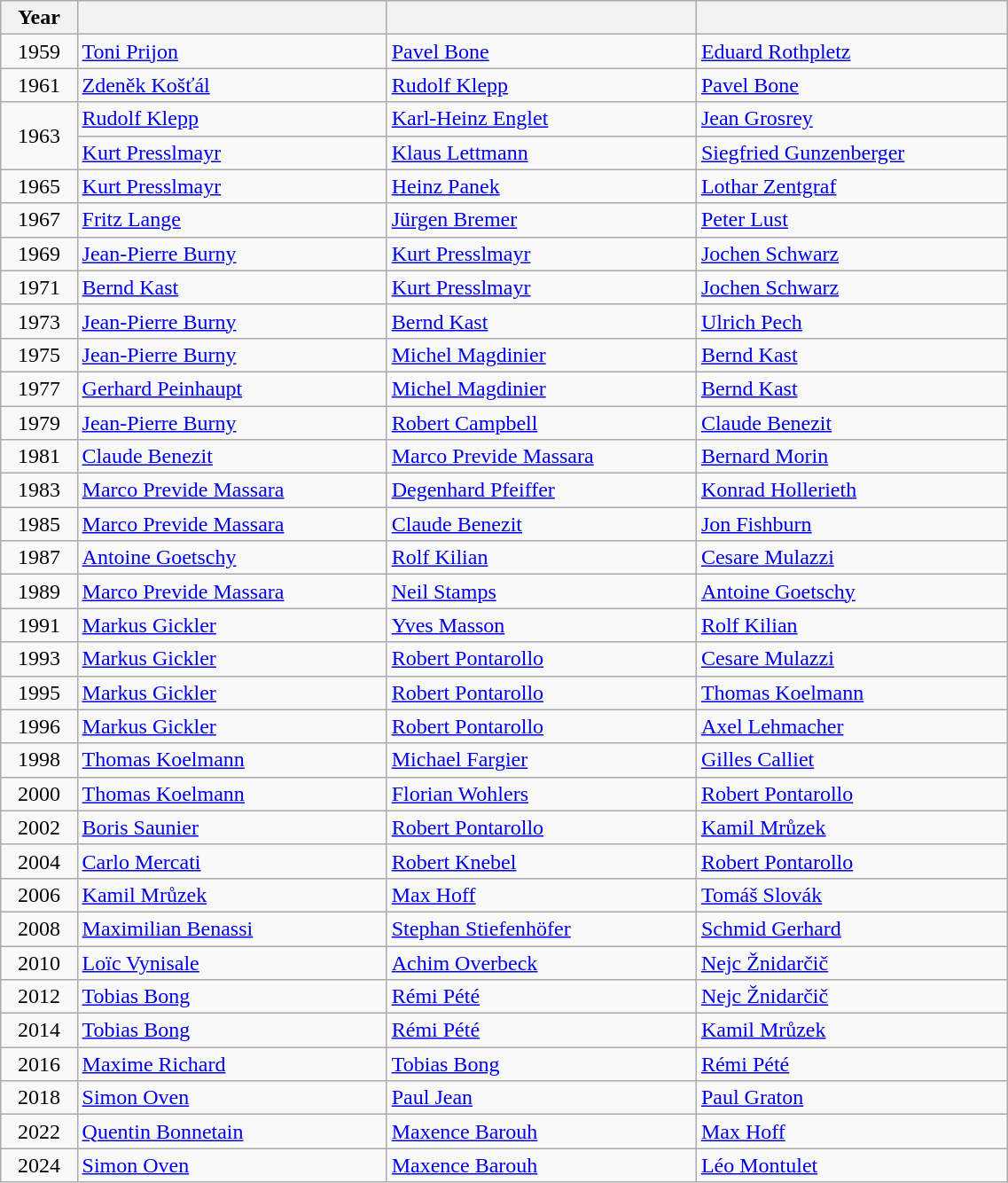<table class="wikitable" width=60% style="font-size:100%; text-align:left;">
<tr>
<th>Year</th>
<th></th>
<th></th>
<th></th>
</tr>
<tr>
<td align=center>1959</td>
<td> <a href='#'>Toni Prijon</a></td>
<td> <a href='#'>Pavel Bone</a></td>
<td> <a href='#'>Eduard Rothpletz</a></td>
</tr>
<tr>
<td align=center>1961</td>
<td> <a href='#'>Zdeněk Košťál</a></td>
<td> <a href='#'>Rudolf Klepp</a></td>
<td> <a href='#'>Pavel Bone</a></td>
</tr>
<tr>
<td align=center rowspan=2>1963</td>
<td> <a href='#'>Rudolf Klepp</a></td>
<td> <a href='#'>Karl-Heinz Englet</a></td>
<td> <a href='#'>Jean Grosrey</a></td>
</tr>
<tr>
<td> <a href='#'>Kurt Presslmayr</a></td>
<td> <a href='#'>Klaus Lettmann</a></td>
<td> <a href='#'>Siegfried Gunzenberger</a></td>
</tr>
<tr>
<td align=center>1965</td>
<td> <a href='#'>Kurt Presslmayr</a></td>
<td> <a href='#'>Heinz Panek</a></td>
<td> <a href='#'>Lothar Zentgraf</a></td>
</tr>
<tr>
<td align=center>1967</td>
<td> <a href='#'>Fritz Lange</a></td>
<td> <a href='#'>Jürgen Bremer</a></td>
<td> <a href='#'>Peter Lust</a></td>
</tr>
<tr>
<td align=center>1969</td>
<td> <a href='#'>Jean-Pierre Burny</a></td>
<td> <a href='#'>Kurt Presslmayr</a></td>
<td> <a href='#'>Jochen Schwarz</a></td>
</tr>
<tr>
<td align=center>1971</td>
<td> <a href='#'>Bernd Kast</a></td>
<td> <a href='#'>Kurt Presslmayr</a></td>
<td> <a href='#'>Jochen Schwarz</a></td>
</tr>
<tr>
<td align=center>1973</td>
<td> <a href='#'>Jean-Pierre Burny</a></td>
<td> <a href='#'>Bernd Kast</a></td>
<td> <a href='#'>Ulrich Pech</a></td>
</tr>
<tr>
<td align=center>1975</td>
<td> <a href='#'>Jean-Pierre Burny</a></td>
<td> <a href='#'>Michel Magdinier</a></td>
<td> <a href='#'>Bernd Kast</a></td>
</tr>
<tr>
<td align=center>1977</td>
<td> <a href='#'>Gerhard Peinhaupt</a></td>
<td> <a href='#'>Michel Magdinier</a></td>
<td> <a href='#'>Bernd Kast</a></td>
</tr>
<tr>
<td align=center>1979</td>
<td> <a href='#'>Jean-Pierre Burny</a></td>
<td> <a href='#'>Robert Campbell</a></td>
<td> <a href='#'>Claude Benezit</a></td>
</tr>
<tr>
<td align=center>1981</td>
<td> <a href='#'>Claude Benezit</a></td>
<td> <a href='#'>Marco Previde Massara</a></td>
<td> <a href='#'>Bernard Morin</a></td>
</tr>
<tr>
<td align=center>1983</td>
<td> <a href='#'>Marco Previde Massara</a></td>
<td> <a href='#'>Degenhard Pfeiffer</a></td>
<td> <a href='#'>Konrad Hollerieth</a></td>
</tr>
<tr>
<td align=center>1985</td>
<td> <a href='#'>Marco Previde Massara</a></td>
<td> <a href='#'>Claude Benezit</a></td>
<td> <a href='#'>Jon Fishburn</a></td>
</tr>
<tr>
<td align=center>1987</td>
<td> <a href='#'>Antoine Goetschy</a></td>
<td> <a href='#'>Rolf Kilian</a></td>
<td> <a href='#'>Cesare Mulazzi</a></td>
</tr>
<tr>
<td align=center>1989</td>
<td> <a href='#'>Marco Previde Massara</a></td>
<td> <a href='#'>Neil Stamps</a></td>
<td> <a href='#'>Antoine Goetschy</a></td>
</tr>
<tr>
<td align=center>1991</td>
<td> <a href='#'>Markus Gickler</a></td>
<td> <a href='#'>Yves Masson</a></td>
<td> <a href='#'>Rolf Kilian</a></td>
</tr>
<tr>
<td align=center>1993</td>
<td> <a href='#'>Markus Gickler</a></td>
<td> <a href='#'>Robert Pontarollo</a></td>
<td> <a href='#'>Cesare Mulazzi</a></td>
</tr>
<tr>
<td align=center>1995</td>
<td> <a href='#'>Markus Gickler</a></td>
<td> <a href='#'>Robert Pontarollo</a></td>
<td> <a href='#'>Thomas Koelmann</a></td>
</tr>
<tr>
<td align=center>1996</td>
<td> <a href='#'>Markus Gickler</a></td>
<td> <a href='#'>Robert Pontarollo</a></td>
<td> <a href='#'>Axel Lehmacher</a></td>
</tr>
<tr>
<td align=center>1998</td>
<td> <a href='#'>Thomas Koelmann</a></td>
<td> <a href='#'>Michael Fargier</a></td>
<td> <a href='#'>Gilles Calliet</a></td>
</tr>
<tr>
<td align=center>2000</td>
<td> <a href='#'>Thomas Koelmann</a></td>
<td> <a href='#'>Florian Wohlers</a></td>
<td> <a href='#'>Robert Pontarollo</a></td>
</tr>
<tr>
<td align=center>2002</td>
<td> <a href='#'>Boris Saunier</a></td>
<td> <a href='#'>Robert Pontarollo</a></td>
<td> <a href='#'>Kamil Mrůzek</a></td>
</tr>
<tr>
<td align=center>2004</td>
<td> <a href='#'>Carlo Mercati</a></td>
<td> <a href='#'>Robert Knebel</a></td>
<td> <a href='#'>Robert Pontarollo</a></td>
</tr>
<tr>
<td align=center>2006</td>
<td> <a href='#'>Kamil Mrůzek</a></td>
<td> <a href='#'>Max Hoff</a></td>
<td> <a href='#'>Tomáš Slovák</a></td>
</tr>
<tr>
<td align=center>2008</td>
<td> <a href='#'>Maximilian Benassi</a></td>
<td> <a href='#'>Stephan Stiefenhöfer</a></td>
<td> <a href='#'>Schmid Gerhard</a></td>
</tr>
<tr>
<td align=center>2010</td>
<td> <a href='#'>Loïc Vynisale</a></td>
<td> <a href='#'>Achim Overbeck</a></td>
<td> <a href='#'>Nejc Žnidarčič</a></td>
</tr>
<tr>
<td align=center>2012</td>
<td> <a href='#'>Tobias Bong</a></td>
<td> <a href='#'>Rémi Pété</a></td>
<td> <a href='#'>Nejc Žnidarčič</a></td>
</tr>
<tr>
<td align=center>2014</td>
<td> <a href='#'>Tobias Bong</a></td>
<td> <a href='#'>Rémi Pété</a></td>
<td> <a href='#'>Kamil Mrůzek</a></td>
</tr>
<tr>
<td align=center>2016</td>
<td> <a href='#'>Maxime Richard</a></td>
<td> <a href='#'>Tobias Bong</a></td>
<td> <a href='#'>Rémi Pété</a></td>
</tr>
<tr>
<td align=center>2018</td>
<td> <a href='#'>Simon Oven</a></td>
<td> <a href='#'>Paul Jean</a></td>
<td> <a href='#'>Paul Graton</a></td>
</tr>
<tr>
<td align=center>2022</td>
<td> <a href='#'>Quentin Bonnetain</a></td>
<td> <a href='#'>Maxence Barouh</a></td>
<td> <a href='#'>Max Hoff</a></td>
</tr>
<tr>
<td align=center>2024</td>
<td> <a href='#'>Simon Oven</a></td>
<td> <a href='#'>Maxence Barouh</a></td>
<td> <a href='#'>Léo Montulet</a></td>
</tr>
</table>
